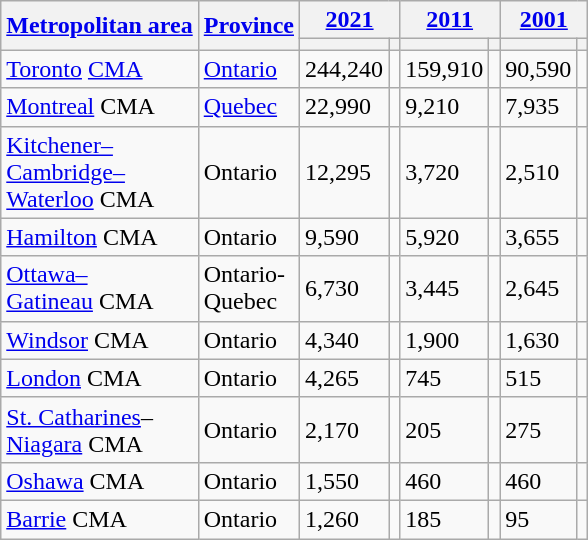<table class="wikitable collapsible sortable">
<tr>
<th rowspan="2"><a href='#'>Metropolitan area</a></th>
<th rowspan="2"><a href='#'>Province</a></th>
<th colspan="2"><a href='#'>2021</a></th>
<th colspan="2"><a href='#'>2011</a></th>
<th colspan="2"><a href='#'>2001</a></th>
</tr>
<tr>
<th><a href='#'></a></th>
<th></th>
<th></th>
<th></th>
<th></th>
<th></th>
</tr>
<tr>
<td><a href='#'>Toronto</a> <a href='#'>CMA</a></td>
<td><a href='#'>Ontario</a></td>
<td>244,240</td>
<td></td>
<td>159,910</td>
<td></td>
<td>90,590</td>
<td></td>
</tr>
<tr>
<td><a href='#'>Montreal</a> CMA</td>
<td><a href='#'>Quebec</a></td>
<td>22,990</td>
<td></td>
<td>9,210</td>
<td></td>
<td>7,935</td>
<td></td>
</tr>
<tr>
<td><a href='#'>Kitchener–<br>Cambridge–<br>Waterloo</a> CMA</td>
<td>Ontario</td>
<td>12,295</td>
<td></td>
<td>3,720</td>
<td></td>
<td>2,510</td>
<td></td>
</tr>
<tr>
<td><a href='#'>Hamilton</a> CMA</td>
<td>Ontario</td>
<td>9,590</td>
<td></td>
<td>5,920</td>
<td></td>
<td>3,655</td>
<td></td>
</tr>
<tr>
<td><a href='#'>Ottawa–<br>Gatineau</a> CMA</td>
<td>Ontario-<br>Quebec</td>
<td>6,730</td>
<td></td>
<td>3,445</td>
<td></td>
<td>2,645</td>
<td></td>
</tr>
<tr>
<td><a href='#'>Windsor</a> CMA</td>
<td>Ontario</td>
<td>4,340</td>
<td></td>
<td>1,900</td>
<td></td>
<td>1,630</td>
<td></td>
</tr>
<tr>
<td><a href='#'>London</a> CMA</td>
<td>Ontario</td>
<td>4,265</td>
<td></td>
<td>745</td>
<td></td>
<td>515</td>
<td></td>
</tr>
<tr>
<td><a href='#'>St. Catharines</a>–<br><a href='#'>Niagara</a> CMA</td>
<td>Ontario</td>
<td>2,170</td>
<td></td>
<td>205</td>
<td></td>
<td>275</td>
<td></td>
</tr>
<tr>
<td><a href='#'>Oshawa</a> CMA</td>
<td>Ontario</td>
<td>1,550</td>
<td></td>
<td>460</td>
<td></td>
<td>460</td>
<td></td>
</tr>
<tr>
<td><a href='#'>Barrie</a> CMA</td>
<td>Ontario</td>
<td>1,260</td>
<td></td>
<td>185</td>
<td></td>
<td>95</td>
<td></td>
</tr>
</table>
